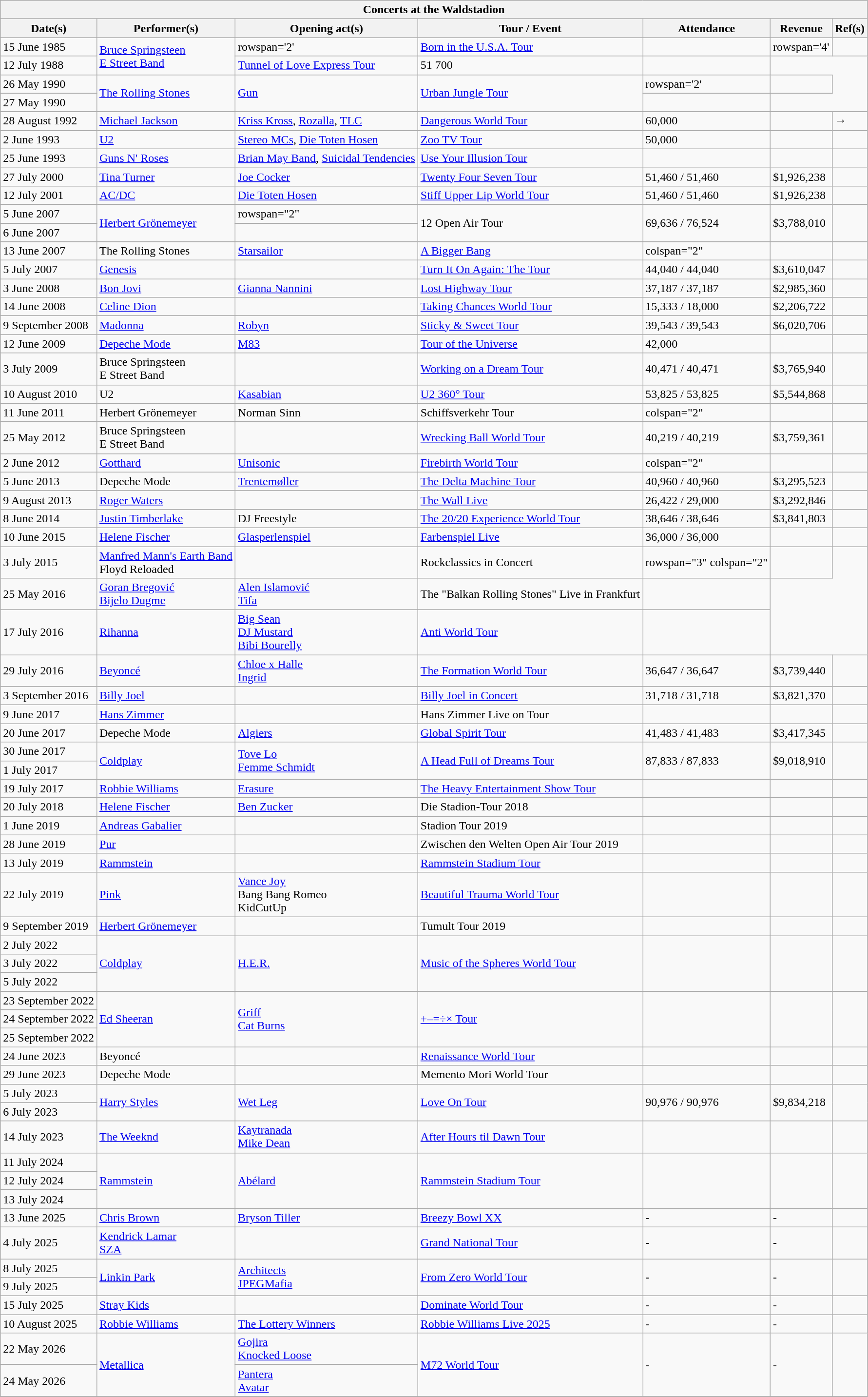<table class="wikitable mw-collapsible collapsible collapsed">
<tr>
<th colspan="7">Concerts at the Waldstadion</th>
</tr>
<tr>
<th>Date(s)</th>
<th>Performer(s)</th>
<th>Opening act(s)</th>
<th>Tour / Event</th>
<th>Attendance</th>
<th>Revenue</th>
<th>Ref(s)</th>
</tr>
<tr>
<td>15 June 1985</td>
<td rowspan='2'><a href='#'>Bruce Springsteen</a><br><a href='#'>E Street Band</a></td>
<td>rowspan='2'</td>
<td><a href='#'>Born in the U.S.A. Tour</a></td>
<td></td>
<td>rowspan='4'</td>
<td></td>
</tr>
<tr>
<td>12 July 1988</td>
<td><a href='#'>Tunnel of Love Express Tour</a></td>
<td>51 700</td>
<td></td>
</tr>
<tr>
<td>26 May 1990</td>
<td rowspan='2'><a href='#'>The Rolling Stones</a></td>
<td rowspan='2'><a href='#'>Gun</a></td>
<td rowspan='2'><a href='#'>Urban Jungle Tour</a></td>
<td>rowspan='2' </td>
<td></td>
</tr>
<tr>
<td>27 May 1990</td>
<td></td>
</tr>
<tr>
<td>28 August 1992</td>
<td><a href='#'>Michael Jackson</a></td>
<td><a href='#'>Kriss Kross</a>, <a href='#'>Rozalla</a>, <a href='#'>TLC</a></td>
<td><a href='#'>Dangerous World Tour</a></td>
<td>60,000</td>
<td></td>
<td>→</td>
</tr>
<tr>
<td>2 June 1993</td>
<td><a href='#'>U2</a></td>
<td><a href='#'>Stereo MCs</a>, <a href='#'>Die Toten Hosen</a></td>
<td><a href='#'>Zoo TV Tour</a></td>
<td>50,000</td>
<td></td>
<td></td>
</tr>
<tr>
<td>25 June 1993</td>
<td><a href='#'>Guns N' Roses</a></td>
<td><a href='#'>Brian May Band</a>, <a href='#'>Suicidal Tendencies</a></td>
<td><a href='#'>Use Your Illusion Tour</a></td>
<td></td>
<td></td>
<td></td>
</tr>
<tr>
<td>27 July 2000</td>
<td><a href='#'>Tina Turner</a></td>
<td><a href='#'>Joe Cocker</a></td>
<td><a href='#'>Twenty Four Seven Tour</a></td>
<td>51,460 / 51,460</td>
<td>$1,926,238</td>
<td></td>
</tr>
<tr>
<td>12 July 2001</td>
<td><a href='#'>AC/DC</a></td>
<td><a href='#'>Die Toten Hosen</a></td>
<td><a href='#'>Stiff Upper Lip World Tour</a></td>
<td>51,460 / 51,460</td>
<td>$1,926,238</td>
<td></td>
</tr>
<tr>
<td>5 June 2007</td>
<td rowspan="2"><a href='#'>Herbert Grönemeyer</a></td>
<td>rowspan="2" </td>
<td rowspan="2">12 Open Air Tour</td>
<td rowspan="2">69,636 / 76,524</td>
<td rowspan="2">$3,788,010</td>
<td rowspan="2"></td>
</tr>
<tr>
<td>6 June 2007</td>
</tr>
<tr>
<td>13 June 2007</td>
<td>The Rolling Stones</td>
<td><a href='#'>Starsailor</a></td>
<td><a href='#'>A Bigger Bang</a></td>
<td>colspan="2" </td>
<td></td>
</tr>
<tr>
<td>5 July 2007</td>
<td><a href='#'>Genesis</a></td>
<td></td>
<td><a href='#'>Turn It On Again: The Tour</a></td>
<td>44,040 / 44,040</td>
<td>$3,610,047</td>
<td></td>
</tr>
<tr>
<td>3 June 2008</td>
<td><a href='#'>Bon Jovi</a></td>
<td><a href='#'>Gianna Nannini</a></td>
<td><a href='#'>Lost Highway Tour</a></td>
<td>37,187 / 37,187</td>
<td>$2,985,360</td>
<td></td>
</tr>
<tr>
<td>14 June 2008</td>
<td><a href='#'>Celine Dion</a></td>
<td></td>
<td><a href='#'>Taking Chances World Tour</a></td>
<td>15,333 / 18,000</td>
<td>$2,206,722</td>
<td></td>
</tr>
<tr>
<td>9 September 2008</td>
<td><a href='#'>Madonna</a></td>
<td><a href='#'>Robyn</a></td>
<td><a href='#'>Sticky & Sweet Tour</a></td>
<td>39,543 / 39,543</td>
<td>$6,020,706</td>
<td></td>
</tr>
<tr>
<td>12 June 2009</td>
<td><a href='#'>Depeche Mode</a></td>
<td><a href='#'>M83</a></td>
<td><a href='#'>Tour of the Universe</a></td>
<td>42,000</td>
<td></td>
<td></td>
</tr>
<tr>
<td>3 July 2009</td>
<td>Bruce Springsteen<br>E Street Band</td>
<td></td>
<td><a href='#'>Working on a Dream Tour</a></td>
<td>40,471 / 40,471</td>
<td>$3,765,940</td>
<td></td>
</tr>
<tr>
<td>10 August 2010</td>
<td>U2</td>
<td><a href='#'>Kasabian</a></td>
<td><a href='#'>U2 360° Tour</a></td>
<td>53,825 / 53,825</td>
<td>$5,544,868</td>
<td></td>
</tr>
<tr>
<td>11 June 2011</td>
<td>Herbert Grönemeyer</td>
<td>Norman Sinn</td>
<td>Schiffsverkehr Tour</td>
<td>colspan="2" </td>
<td></td>
</tr>
<tr>
<td>25 May 2012</td>
<td>Bruce Springsteen<br>E Street Band</td>
<td></td>
<td><a href='#'>Wrecking Ball World Tour</a></td>
<td>40,219 / 40,219</td>
<td>$3,759,361</td>
<td></td>
</tr>
<tr>
<td>2 June 2012</td>
<td><a href='#'>Gotthard</a></td>
<td><a href='#'>Unisonic</a></td>
<td><a href='#'>Firebirth World Tour</a></td>
<td>colspan="2" </td>
<td></td>
</tr>
<tr>
<td>5 June 2013</td>
<td>Depeche Mode</td>
<td><a href='#'>Trentemøller</a></td>
<td><a href='#'>The Delta Machine Tour</a></td>
<td>40,960 / 40,960</td>
<td>$3,295,523</td>
<td></td>
</tr>
<tr>
<td>9 August 2013</td>
<td><a href='#'>Roger Waters</a></td>
<td></td>
<td><a href='#'>The Wall Live</a></td>
<td>26,422 / 29,000</td>
<td>$3,292,846</td>
<td></td>
</tr>
<tr>
<td>8 June 2014</td>
<td><a href='#'>Justin Timberlake</a></td>
<td>DJ Freestyle</td>
<td><a href='#'>The 20/20 Experience World Tour</a></td>
<td>38,646 / 38,646</td>
<td>$3,841,803</td>
<td></td>
</tr>
<tr>
<td>10 June 2015</td>
<td><a href='#'>Helene Fischer</a></td>
<td><a href='#'>Glasperlenspiel</a></td>
<td><a href='#'>Farbenspiel Live</a></td>
<td>36,000 / 36,000</td>
<td></td>
<td></td>
</tr>
<tr>
<td>3 July 2015</td>
<td><a href='#'>Manfred Mann's Earth Band</a><br>Floyd Reloaded</td>
<td></td>
<td>Rockclassics in Concert</td>
<td>rowspan="3" colspan="2" </td>
<td></td>
</tr>
<tr>
<td>25 May 2016</td>
<td><a href='#'>Goran Bregović</a><br><a href='#'>Bijelo Dugme</a></td>
<td><a href='#'>Alen Islamović</a><br><a href='#'>Tifa</a></td>
<td>The "Balkan Rolling Stones" Live in Frankfurt</td>
<td></td>
</tr>
<tr>
<td>17 July 2016</td>
<td><a href='#'>Rihanna</a></td>
<td><a href='#'>Big Sean</a><br><a href='#'>DJ Mustard</a><br><a href='#'>Bibi Bourelly</a></td>
<td><a href='#'>Anti World Tour</a></td>
<td></td>
</tr>
<tr>
<td>29 July 2016</td>
<td><a href='#'>Beyoncé</a></td>
<td><a href='#'>Chloe x Halle</a><br><a href='#'>Ingrid</a></td>
<td><a href='#'>The Formation World Tour</a></td>
<td>36,647 / 36,647</td>
<td>$3,739,440</td>
<td></td>
</tr>
<tr>
<td>3 September 2016</td>
<td><a href='#'>Billy Joel</a></td>
<td></td>
<td><a href='#'>Billy Joel in Concert</a></td>
<td>31,718 / 31,718</td>
<td>$3,821,370</td>
<td></td>
</tr>
<tr>
<td>9 June 2017</td>
<td><a href='#'>Hans Zimmer</a></td>
<td></td>
<td>Hans Zimmer Live on Tour</td>
<td></td>
<td></td>
<td></td>
</tr>
<tr>
<td>20 June 2017</td>
<td>Depeche Mode</td>
<td><a href='#'>Algiers</a></td>
<td><a href='#'>Global Spirit Tour</a></td>
<td>41,483 / 41,483</td>
<td>$3,417,345</td>
<td></td>
</tr>
<tr>
<td>30 June 2017</td>
<td rowspan="2"><a href='#'>Coldplay</a></td>
<td rowspan="2"><a href='#'>Tove Lo</a><br><a href='#'>Femme Schmidt</a></td>
<td rowspan="2"><a href='#'>A Head Full of Dreams Tour</a></td>
<td rowspan="2">87,833 / 87,833</td>
<td rowspan="2">$9,018,910</td>
<td rowspan="2"></td>
</tr>
<tr>
<td>1 July 2017</td>
</tr>
<tr>
<td>19 July 2017</td>
<td><a href='#'>Robbie Williams</a></td>
<td><a href='#'>Erasure</a></td>
<td><a href='#'>The Heavy Entertainment Show Tour</a></td>
<td></td>
<td></td>
<td></td>
</tr>
<tr>
<td>20 July 2018</td>
<td><a href='#'>Helene Fischer</a></td>
<td><a href='#'>Ben Zucker</a></td>
<td>Die Stadion-Tour 2018</td>
<td></td>
<td></td>
<td></td>
</tr>
<tr>
<td>1 June 2019</td>
<td><a href='#'>Andreas Gabalier</a></td>
<td></td>
<td>Stadion Tour 2019</td>
<td></td>
<td></td>
<td></td>
</tr>
<tr>
<td>28 June 2019</td>
<td><a href='#'>Pur</a></td>
<td></td>
<td>Zwischen den Welten Open Air Tour 2019</td>
<td></td>
<td></td>
<td></td>
</tr>
<tr>
<td>13 July 2019</td>
<td><a href='#'>Rammstein</a></td>
<td></td>
<td><a href='#'>Rammstein Stadium Tour</a></td>
<td></td>
<td></td>
<td></td>
</tr>
<tr>
<td>22 July 2019</td>
<td><a href='#'>Pink</a></td>
<td><a href='#'>Vance Joy</a><br>Bang Bang Romeo<br>KidCutUp</td>
<td><a href='#'>Beautiful Trauma World Tour</a></td>
<td></td>
<td></td>
<td></td>
</tr>
<tr>
<td>9 September 2019</td>
<td><a href='#'>Herbert Grönemeyer</a></td>
<td></td>
<td>Tumult Tour 2019</td>
<td></td>
<td></td>
<td></td>
</tr>
<tr>
<td>2 July 2022</td>
<td rowspan="3"><a href='#'>Coldplay</a></td>
<td rowspan="3"><a href='#'>H.E.R.</a></td>
<td rowspan="3"><a href='#'>Music of the Spheres World Tour</a></td>
<td rowspan="3"></td>
<td rowspan="3"></td>
<td rowspan="3"></td>
</tr>
<tr>
<td>3 July 2022</td>
</tr>
<tr>
<td>5 July 2022</td>
</tr>
<tr>
<td>23 September 2022</td>
<td rowspan="3"><a href='#'>Ed Sheeran</a></td>
<td rowspan="3"><a href='#'>Griff</a> <br> <a href='#'>Cat Burns</a></td>
<td rowspan="3"><a href='#'>+–=÷× Tour</a></td>
<td rowspan="3"></td>
<td rowspan="3"></td>
<td rowspan="3"></td>
</tr>
<tr>
<td>24 September 2022</td>
</tr>
<tr>
<td>25 September 2022</td>
</tr>
<tr>
<td>24 June 2023</td>
<td>Beyoncé</td>
<td></td>
<td><a href='#'>Renaissance World Tour</a></td>
<td></td>
<td></td>
<td> </td>
</tr>
<tr>
<td>29 June 2023</td>
<td>Depeche Mode</td>
<td></td>
<td>Memento Mori World Tour</td>
<td></td>
<td></td>
<td></td>
</tr>
<tr>
<td>5 July 2023</td>
<td rowspan="2"><a href='#'>Harry Styles</a></td>
<td rowspan="2"><a href='#'>Wet Leg</a></td>
<td rowspan="2"><a href='#'>Love On Tour</a></td>
<td rowspan="2">90,976 / 90,976</td>
<td rowspan="2">$9,834,218</td>
<td rowspan="2"></td>
</tr>
<tr>
<td>6 July 2023</td>
</tr>
<tr>
<td>14 July 2023</td>
<td><a href='#'>The Weeknd</a></td>
<td><a href='#'>Kaytranada</a><br><a href='#'>Mike Dean</a></td>
<td><a href='#'>After Hours til Dawn Tour</a></td>
<td></td>
<td></td>
<td></td>
</tr>
<tr>
<td>11 July 2024</td>
<td rowspan="3"><a href='#'>Rammstein</a></td>
<td rowspan="3"><a href='#'>Abélard</a></td>
<td rowspan="3"><a href='#'>Rammstein Stadium Tour</a></td>
<td rowspan="3"></td>
<td rowspan="3"></td>
<td rowspan="3"></td>
</tr>
<tr>
<td>12 July 2024</td>
</tr>
<tr>
<td>13 July 2024</td>
</tr>
<tr>
<td>13 June 2025</td>
<td><a href='#'>Chris Brown</a></td>
<td><a href='#'>Bryson Tiller</a></td>
<td><a href='#'>Breezy Bowl XX</a></td>
<td>-</td>
<td>-</td>
<td></td>
</tr>
<tr>
<td>4 July 2025</td>
<td><a href='#'>Kendrick Lamar</a><br><a href='#'>SZA</a></td>
<td></td>
<td><a href='#'>Grand National Tour</a></td>
<td>-</td>
<td>-</td>
<td></td>
</tr>
<tr>
<td>8 July 2025</td>
<td rowspan="2"><a href='#'>Linkin Park</a></td>
<td rowspan="2"><a href='#'>Architects</a> <br> <a href='#'>JPEGMafia</a></td>
<td rowspan="2"><a href='#'>From Zero World Tour</a></td>
<td rowspan="2">-</td>
<td rowspan="2">-</td>
<td rowspan="2"></td>
</tr>
<tr>
<td>9 July 2025</td>
</tr>
<tr>
<td>15 July 2025</td>
<td><a href='#'>Stray Kids</a></td>
<td></td>
<td><a href='#'>Dominate World Tour</a></td>
<td>-</td>
<td>-</td>
<td></td>
</tr>
<tr>
<td>10 August 2025</td>
<td><a href='#'>Robbie Williams</a></td>
<td><a href='#'>The Lottery Winners</a></td>
<td><a href='#'>Robbie Williams Live 2025</a></td>
<td>-</td>
<td>-</td>
<td></td>
</tr>
<tr>
<td>22 May 2026</td>
<td rowspan="2"><a href='#'>Metallica</a></td>
<td><a href='#'>Gojira</a> <br> <a href='#'>Knocked Loose</a></td>
<td rowspan="2"><a href='#'>M72 World Tour</a></td>
<td rowspan="2">-</td>
<td rowspan="2">-</td>
<td rowspan="2"></td>
</tr>
<tr>
<td>24 May 2026</td>
<td><a href='#'>Pantera</a> <br> <a href='#'>Avatar</a></td>
</tr>
<tr>
</tr>
</table>
